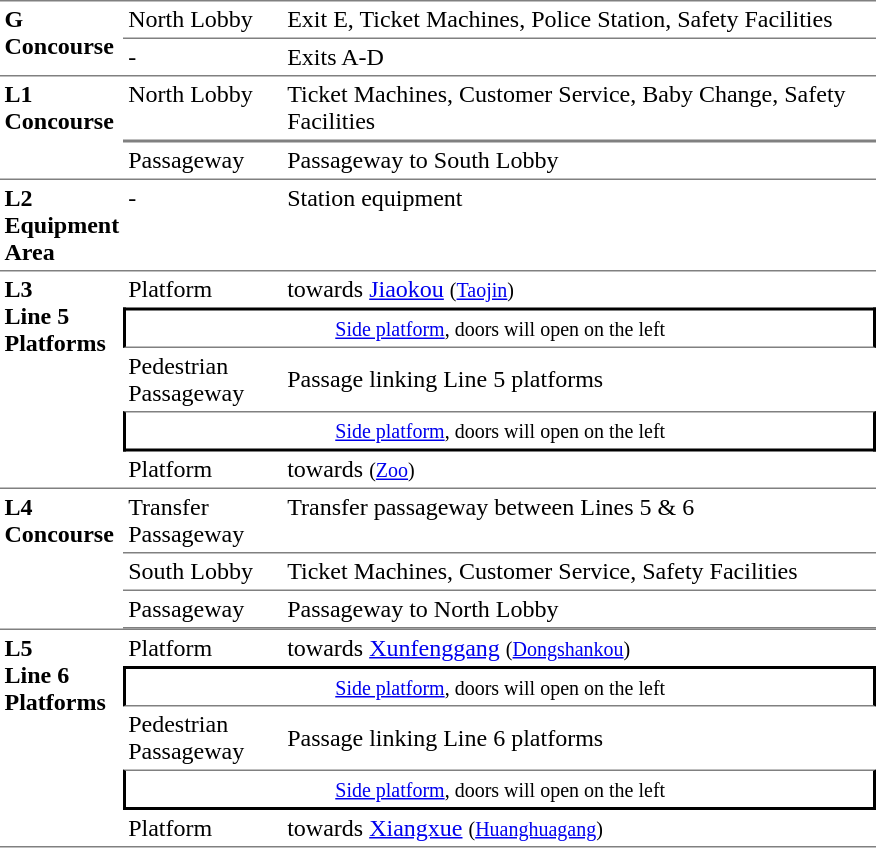<table table border=0 cellspacing=0 cellpadding=3>
<tr>
<td style="border-top:solid 1px gray;" width=50 valign=top rowspan=2><strong>G<br>Concourse</strong></td>
<td style="border-top:solid 1px gray;" width=100 valign=top>North Lobby</td>
<td style="border-top:solid 1px gray;" width=390 valign=top>Exit E, Ticket Machines, Police Station, Safety Facilities</td>
</tr>
<tr>
<td style="border-top:solid 1px gray;" valign=top>-</td>
<td style="border-top:solid 1px gray;" valign=top>Exits A-D</td>
</tr>
<tr>
<td style="border-bottom:solid 1px gray; border-top:solid 1px gray;" valign=top rowspan=2><strong>L1<br>Concourse</strong></td>
<td style="border-bottom:solid 1px gray; border-top:solid 1px gray;" valign=top>North Lobby</td>
<td style="border-bottom:solid 1px gray; border-top:solid 1px gray;" valign=top>Ticket Machines, Customer Service, Baby Change, Safety Facilities</td>
</tr>
<tr>
<td style="border-bottom:solid 1px gray; border-top:solid 1px gray;" valign=top>Passageway</td>
<td style="border-bottom:solid 1px gray; border-top:solid 1px gray;" valign=top>Passageway to South Lobby</td>
</tr>
<tr>
<td valign=top><strong>L2<br>Equipment Area</strong></td>
<td valign=top>-</td>
<td valign=top>Station equipment</td>
</tr>
<tr>
<td style="border-top:solid 1px gray;border-bottom:solid 1px gray;" rowspan=5 valign=top><strong>L3<br>Line 5 Platforms</strong></td>
<td style="border-top:solid 1px gray;">Platform </td>
<td style="border-top:solid 1px gray;">  towards <a href='#'>Jiaokou</a> <small>(<a href='#'>Taojin</a>)</small></td>
</tr>
<tr>
<td style="border-right:solid 2px black;border-left:solid 2px black;border-top:solid 2px black;border-bottom:solid 1px gray;text-align:center" colspan=2><small><a href='#'>Side platform</a>, doors will open on the left</small></td>
</tr>
<tr>
<td>Pedestrian Passageway</td>
<td>Passage linking Line 5 platforms</td>
</tr>
<tr>
<td style="border-right:solid 2px black;border-left:solid 2px black;border-top:solid 1px gray;border-bottom:solid 2px black;text-align:center" colspan=2><small><a href='#'>Side platform</a>, doors will open on the left</small></td>
</tr>
<tr>
<td style="border-bottom:solid 1px gray;">Platform </td>
<td style="border-bottom:solid 1px gray;"> towards  <small>(<a href='#'>Zoo</a>)</small> </td>
</tr>
<tr>
<td valign=top width=50 rowspan=3><strong>L4<br>Concourse</strong></td>
<td style="border-bottom:solid 1px gray;" valign=top width=100>Transfer Passageway</td>
<td style="border-bottom:solid 1px gray;" valign=top width=390>Transfer passageway between Lines 5 & 6</td>
</tr>
<tr>
<td valign=top width=100>South Lobby</td>
<td valign=top width=390>Ticket Machines, Customer Service, Safety Facilities</td>
</tr>
<tr>
<td style="border-bottom:solid 1px gray; border-top:solid 1px gray;" valign=top width=100>Passageway</td>
<td style="border-bottom:solid 1px gray; border-top:solid 1px gray;" valign=top width=390>Passageway to North Lobby</td>
</tr>
<tr>
<td style="border-top:solid 1px gray;border-bottom:solid 1px gray" valign=top width=50 rowspan=5><strong>L5<br>Line 6 Platforms</strong></td>
<td style="border-top:solid 1px gray;">Platform </td>
<td style="border-top:solid 1px gray;">  towards <a href='#'>Xunfenggang</a> <small>(<a href='#'>Dongshankou</a>)</small></td>
</tr>
<tr>
<td style="border-right:solid 2px black;border-left:solid 2px black;border-top:solid 2px black;border-bottom:solid 1px gray;text-align:center" colspan=2><small><a href='#'>Side platform</a>, doors will open on the left</small></td>
</tr>
<tr>
<td>Pedestrian Passageway</td>
<td>Passage linking Line 6 platforms</td>
</tr>
<tr>
<td style="border-right:solid 2px black;border-left:solid 2px black;border-top:solid 1px gray;border-bottom:solid 2px black;text-align:center" colspan=2><small><a href='#'>Side platform</a>, doors will open on the left</small></td>
</tr>
<tr>
<td style="border-bottom:solid 1px gray;">Platform </td>
<td style="border-bottom:solid 1px gray;"> towards <a href='#'>Xiangxue</a> <small>(<a href='#'>Huanghuagang</a>)</small> </td>
</tr>
</table>
